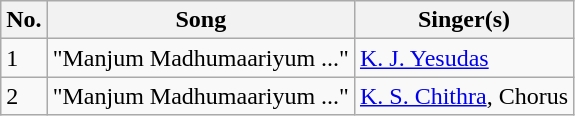<table class="wikitable">
<tr>
<th>No.</th>
<th>Song</th>
<th>Singer(s)</th>
</tr>
<tr>
<td>1</td>
<td>"Manjum Madhumaariyum ..."</td>
<td><a href='#'>K. J. Yesudas</a></td>
</tr>
<tr>
<td>2</td>
<td>"Manjum Madhumaariyum ..."</td>
<td><a href='#'>K. S. Chithra</a>, Chorus</td>
</tr>
</table>
